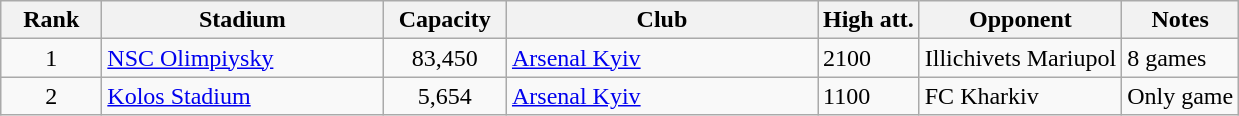<table class="wikitable">
<tr>
<th width=60>Rank</th>
<th width=180>Stadium</th>
<th width=75>Capacity</th>
<th width=200>Club</th>
<th align="center">High att.</th>
<th>Opponent</th>
<th>Notes</th>
</tr>
<tr>
<td style="text-align:center;">1</td>
<td><a href='#'>NSC Olimpiysky</a></td>
<td style="text-align:center;">83,450</td>
<td><a href='#'>Arsenal Kyiv</a></td>
<td>2100</td>
<td>Illichivets Mariupol</td>
<td>8 games</td>
</tr>
<tr>
<td style="text-align:center;">2</td>
<td><a href='#'>Kolos Stadium</a></td>
<td style="text-align:center;">5,654</td>
<td><a href='#'>Arsenal Kyiv</a></td>
<td>1100</td>
<td>FC Kharkiv</td>
<td>Only game</td>
</tr>
</table>
